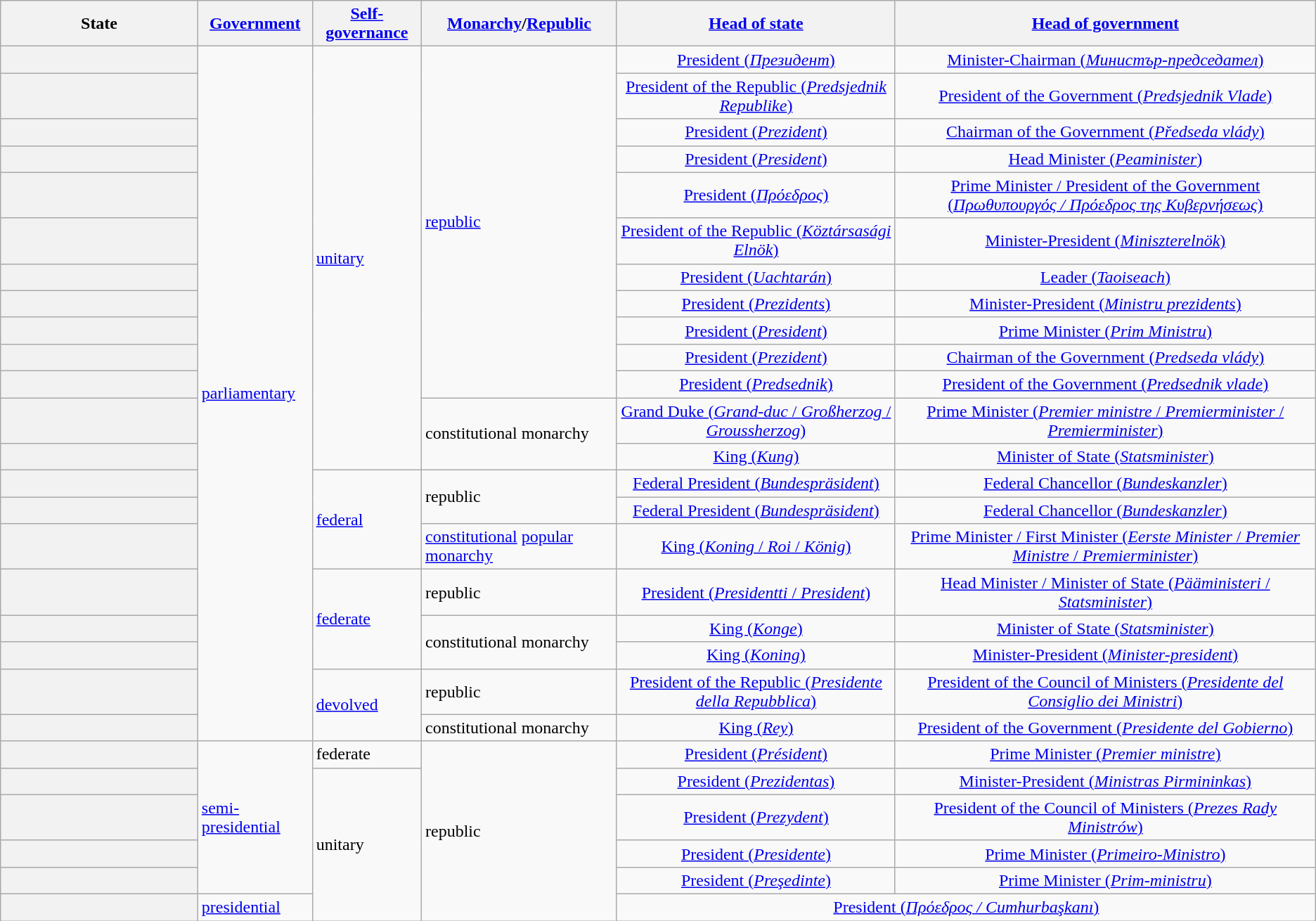<table class="wikitable sortable" style="align:center">
<tr>
<th style="width:15%">State</th>
<th><a href='#'>Government</a></th>
<th><a href='#'>Self-governance</a></th>
<th><a href='#'>Monarchy</a>/<a href='#'>Republic</a></th>
<th><a href='#'>Head of state</a></th>
<th><a href='#'>Head of government</a></th>
</tr>
<tr>
<th style="text-align:left"></th>
<td rowspan="21"><a href='#'>parliamentary</a></td>
<td rowspan="13"><a href='#'>unitary</a></td>
<td rowspan="11"><a href='#'>republic</a></td>
<td align="center"><a href='#'>President (<em>Президент</em>)</a></td>
<td align="center"><a href='#'>Minister-Chairman (<em>Министър-председател</em>)</a></td>
</tr>
<tr>
<th style="text-align:left"></th>
<td align="center"><a href='#'>President of the Republic (<em>Predsjednik Republike</em>)</a></td>
<td align="center"><a href='#'>President of the Government (<em>Predsjednik Vlade</em>)</a></td>
</tr>
<tr>
<th style="text-align:left"></th>
<td align="center"><a href='#'>President (<em>Prezident</em>)</a></td>
<td align="center"><a href='#'>Chairman of the Government (<em>Předseda vlády</em>)</a></td>
</tr>
<tr>
<th style="text-align:left"></th>
<td align="center"><a href='#'>President (<em>President</em>)</a></td>
<td align="center"><a href='#'>Head Minister (<em>Peaminister</em>)</a></td>
</tr>
<tr>
<th style="text-align:left"></th>
<td align="center"><a href='#'>President (<em>Πρόεδρος</em>)</a></td>
<td align="center"><a href='#'>Prime Minister / President of the Government (<em>Πρωθυπουργός / Πρόεδρος της Κυβερνήσεως</em>)</a></td>
</tr>
<tr>
<th style="text-align:left"></th>
<td align="center"><a href='#'>President of the Republic (<em>Köztársasági Elnök</em>)</a></td>
<td align="center"><a href='#'>Minister-President (<em>Miniszterelnök</em>)</a></td>
</tr>
<tr>
<th style="text-align:left"></th>
<td align="center"><a href='#'>President (<em>Uachtarán</em>)</a></td>
<td align="center"><a href='#'>Leader (<em>Taoiseach</em>)</a></td>
</tr>
<tr>
<th style="text-align:left"></th>
<td align="center"><a href='#'>President (<em>Prezidents</em>)</a></td>
<td align="center"><a href='#'>Minister-President (<em>Ministru prezidents</em>)</a></td>
</tr>
<tr>
<th style="text-align:left"></th>
<td align="center"><a href='#'>President (<em>President</em>)</a></td>
<td align="center"><a href='#'>Prime Minister (<em>Prim Ministru</em>)</a></td>
</tr>
<tr>
<th style="text-align:left"></th>
<td align="center"><a href='#'>President (<em>Prezident</em>)</a></td>
<td align="center"><a href='#'>Chairman of the Government (<em>Predseda vlády</em>)</a></td>
</tr>
<tr>
<th style="text-align:left"></th>
<td align="center"><a href='#'>President (<em>Predsednik</em>)</a></td>
<td align="center"><a href='#'>President of the Government (<em>Predsednik vlade</em>)</a></td>
</tr>
<tr>
<th style="text-align:left"></th>
<td rowspan="2">constitutional monarchy</td>
<td align="center"><a href='#'>Grand Duke (<em>Grand-duc</em> / <em>Großherzog</em> / <em>Groussherzog</em>)</a></td>
<td align="center"><a href='#'>Prime Minister (<em>Premier ministre</em> / <em>Premierminister</em> / <em>Premierminister</em>)</a></td>
</tr>
<tr>
<th style="text-align:left"></th>
<td align="center"><a href='#'>King (<em>Kung</em>)</a></td>
<td align="center"><a href='#'>Minister of State (<em>Statsminister</em>)</a></td>
</tr>
<tr>
<th style="text-align:left"></th>
<td rowspan="3"><a href='#'>federal</a></td>
<td rowspan="2">republic</td>
<td align="center"><a href='#'>Federal President (<em>Bundespräsident</em>)</a></td>
<td align="center"><a href='#'>Federal Chancellor (<em>Bundeskanzler</em>)</a></td>
</tr>
<tr>
<th style="text-align:left"></th>
<td align="center"><a href='#'>Federal President (<em>Bundespräsident</em>)</a></td>
<td align="center"><a href='#'>Federal Chancellor (<em>Bundeskanzler</em>)</a></td>
</tr>
<tr>
<th style="text-align:left"></th>
<td><a href='#'>constitutional</a> <a href='#'>popular monarchy</a></td>
<td align="center"><a href='#'>King (<em>Koning</em> / <em>Roi</em> / <em>König</em>)</a></td>
<td align="center"><a href='#'>Prime Minister / First Minister (<em>Eerste Minister</em> / <em>Premier Ministre</em> / <em>Premierminister</em>)</a></td>
</tr>
<tr>
<th style="text-align:left"></th>
<td rowspan="3"><a href='#'>federate</a></td>
<td>republic</td>
<td align="center"><a href='#'>President (<em>Presidentti</em> / <em>President</em>)</a></td>
<td align="center"><a href='#'>Head Minister / Minister of State (<em>Pääministeri</em> / <em>Statsminister</em>)</a></td>
</tr>
<tr>
<th style="text-align:left"></th>
<td rowspan="2">constitutional monarchy</td>
<td align="center"><a href='#'>King (<em>Konge</em>)</a></td>
<td align="center"><a href='#'>Minister of State (<em>Statsminister</em>)</a></td>
</tr>
<tr>
<th style="text-align:left"></th>
<td align="center"><a href='#'>King (<em>Koning</em>)</a></td>
<td align="center"><a href='#'>Minister-President (<em>Minister-president</em>)</a></td>
</tr>
<tr>
<th style="text-align:left"></th>
<td rowspan="2"><a href='#'>devolved</a></td>
<td>republic</td>
<td align="center"><a href='#'>President of the Republic (<em>Presidente della Repubblica</em>)</a></td>
<td align="center"><a href='#'>President of the Council of Ministers (<em>Presidente del Consiglio dei Ministri</em>)</a></td>
</tr>
<tr>
<th style="text-align:left"></th>
<td>constitutional monarchy</td>
<td align="center"><a href='#'>King (<em>Rey</em>)</a></td>
<td align="center"><a href='#'>President of the Government (<em>Presidente del Gobierno</em>)</a></td>
</tr>
<tr>
<th style="text-align:left"></th>
<td rowspan="5"><a href='#'>semi-presidential</a></td>
<td>federate</td>
<td rowspan="6">republic</td>
<td align="center"><a href='#'>President (<em>Président</em>)</a></td>
<td align="center"><a href='#'>Prime Minister (<em>Premier ministre</em>)</a></td>
</tr>
<tr>
<th style="text-align:left"></th>
<td rowspan="5">unitary</td>
<td align="center"><a href='#'>President (<em>Prezidentas</em>)</a></td>
<td align="center"><a href='#'>Minister-President (<em>Ministras Pirmininkas</em>)</a></td>
</tr>
<tr>
<th style="text-align:left"></th>
<td align="center"><a href='#'>President (<em>Prezydent</em>)</a></td>
<td align="center"><a href='#'>President of the Council of Ministers (<em>Prezes Rady Ministrów</em>)</a></td>
</tr>
<tr>
<th style="text-align:left"></th>
<td align="center"><a href='#'>President (<em>Presidente</em>)</a></td>
<td align="center"><a href='#'>Prime Minister (<em>Primeiro-Ministro</em>)</a></td>
</tr>
<tr>
<th style="text-align:left"></th>
<td align="center"><a href='#'>President (<em>Preşedinte</em>)</a></td>
<td align="center"><a href='#'>Prime Minister (<em>Prim-ministru</em>)</a></td>
</tr>
<tr>
<th style="text-align:left"></th>
<td><a href='#'>presidential</a></td>
<td colspan="2" align="center"><a href='#'>President (<em>Πρόεδρος / Cumhurbaşkanı</em>)</a></td>
</tr>
</table>
